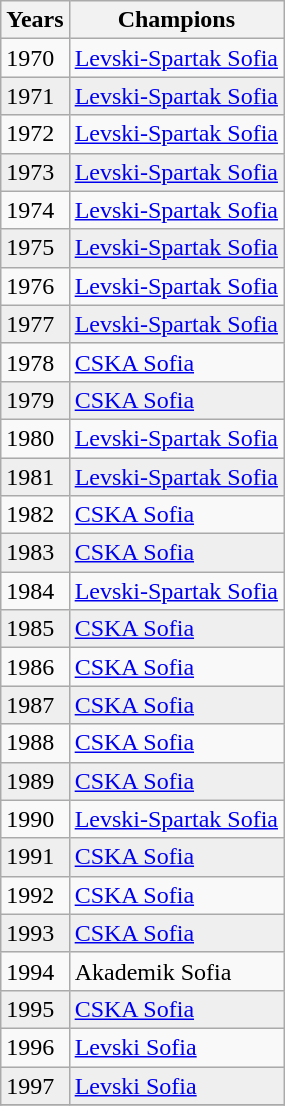<table class="wikitable" style="display:inline-table;">
<tr>
<th>Years</th>
<th>Champions</th>
</tr>
<tr>
<td>1970</td>
<td><a href='#'>Levski-Spartak Sofia</a></td>
</tr>
<tr style="background:#EFEFEF">
<td>1971</td>
<td><a href='#'>Levski-Spartak Sofia</a></td>
</tr>
<tr>
<td>1972</td>
<td><a href='#'>Levski-Spartak Sofia</a></td>
</tr>
<tr style="background:#EFEFEF">
<td>1973</td>
<td><a href='#'>Levski-Spartak Sofia</a></td>
</tr>
<tr>
<td>1974</td>
<td><a href='#'>Levski-Spartak Sofia</a></td>
</tr>
<tr style="background:#EFEFEF">
<td>1975</td>
<td><a href='#'>Levski-Spartak Sofia</a></td>
</tr>
<tr>
<td>1976</td>
<td><a href='#'>Levski-Spartak Sofia</a></td>
</tr>
<tr style="background:#EFEFEF">
<td>1977</td>
<td><a href='#'>Levski-Spartak Sofia</a></td>
</tr>
<tr>
<td>1978</td>
<td><a href='#'>CSKA Sofia</a></td>
</tr>
<tr style="background:#EFEFEF">
<td>1979</td>
<td><a href='#'>CSKA Sofia</a></td>
</tr>
<tr>
<td>1980</td>
<td><a href='#'>Levski-Spartak Sofia</a></td>
</tr>
<tr style="background:#EFEFEF">
<td>1981</td>
<td><a href='#'>Levski-Spartak Sofia</a></td>
</tr>
<tr>
<td>1982</td>
<td><a href='#'>CSKA Sofia</a></td>
</tr>
<tr style="background:#EFEFEF">
<td>1983</td>
<td><a href='#'>CSKA Sofia</a></td>
</tr>
<tr>
<td>1984</td>
<td><a href='#'>Levski-Spartak Sofia</a></td>
</tr>
<tr style="background:#EFEFEF">
<td>1985</td>
<td><a href='#'>CSKA Sofia</a></td>
</tr>
<tr>
<td>1986</td>
<td><a href='#'>CSKA Sofia</a></td>
</tr>
<tr style="background:#EFEFEF">
<td>1987</td>
<td><a href='#'>CSKA Sofia</a></td>
</tr>
<tr>
<td>1988</td>
<td><a href='#'>CSKA Sofia</a></td>
</tr>
<tr style="background:#EFEFEF">
<td>1989</td>
<td><a href='#'>CSKA Sofia</a></td>
</tr>
<tr>
<td>1990</td>
<td><a href='#'>Levski-Spartak Sofia</a></td>
</tr>
<tr style="background:#EFEFEF">
<td>1991</td>
<td><a href='#'>CSKA Sofia</a></td>
</tr>
<tr>
<td>1992</td>
<td><a href='#'>CSKA Sofia</a></td>
</tr>
<tr style="background:#EFEFEF">
<td>1993</td>
<td><a href='#'>CSKA Sofia</a></td>
</tr>
<tr>
<td>1994</td>
<td>Akademik Sofia</td>
</tr>
<tr style="background:#EFEFEF">
<td>1995</td>
<td><a href='#'>CSKA Sofia</a></td>
</tr>
<tr>
<td>1996</td>
<td><a href='#'>Levski Sofia</a></td>
</tr>
<tr style="background:#EFEFEF">
<td>1997</td>
<td><a href='#'>Levski Sofia</a></td>
</tr>
<tr>
</tr>
</table>
